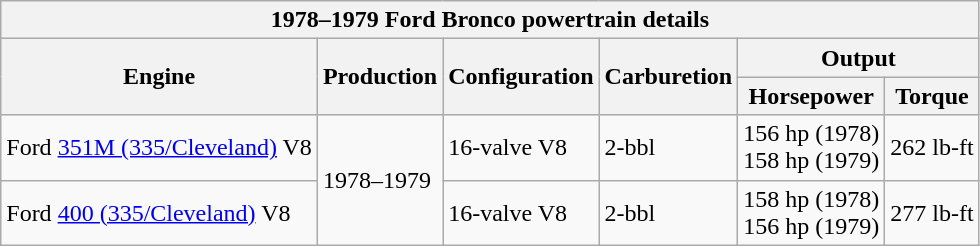<table class="wikitable">
<tr>
<th colspan="6">1978–1979 Ford Bronco powertrain details</th>
</tr>
<tr>
<th rowspan="2">Engine</th>
<th rowspan="2">Production</th>
<th rowspan="2">Configuration</th>
<th rowspan="2">Carburetion</th>
<th colspan="2">Output</th>
</tr>
<tr>
<th>Horsepower</th>
<th>Torque</th>
</tr>
<tr>
<td>Ford <a href='#'>351M (335/Cleveland)</a> V8</td>
<td rowspan="2">1978–1979</td>
<td> 16-valve V8</td>
<td>2-bbl</td>
<td>156 hp (1978)<br>158 hp (1979)</td>
<td>262 lb-ft</td>
</tr>
<tr>
<td>Ford <a href='#'>400 (335/Cleveland)</a> V8</td>
<td> 16-valve V8</td>
<td>2-bbl</td>
<td>158 hp (1978)<br>156 hp (1979)</td>
<td>277 lb-ft</td>
</tr>
</table>
